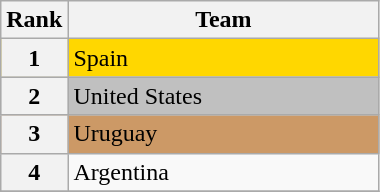<table class="wikitable">
<tr>
<th>Rank</th>
<th width=200px>Team</th>
</tr>
<tr bgcolor=gold>
<th>1</th>
<td> Spain</td>
</tr>
<tr bgcolor=silver>
<th>2</th>
<td> United States</td>
</tr>
<tr bgcolor=cc9966>
<th>3</th>
<td> Uruguay</td>
</tr>
<tr>
<th>4</th>
<td> Argentina</td>
</tr>
<tr>
</tr>
</table>
